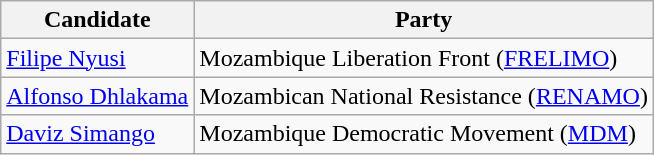<table class="wikitable">
<tr>
<th>Candidate</th>
<th>Party</th>
</tr>
<tr>
<td><a href='#'>Filipe Nyusi</a></td>
<td>Mozambique Liberation Front (<a href='#'>FRELIMO</a>)</td>
</tr>
<tr>
<td><a href='#'>Alfonso Dhlakama</a></td>
<td>Mozambican National Resistance (<a href='#'>RENAMO</a>)</td>
</tr>
<tr>
<td><a href='#'>Daviz Simango</a></td>
<td>Mozambique Democratic Movement (<a href='#'>MDM</a>)</td>
</tr>
</table>
